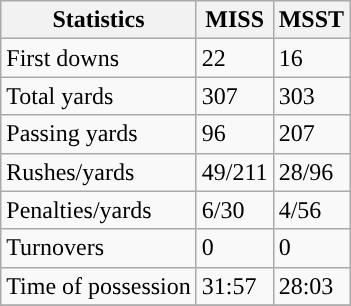<table class="wikitable" style="float: left;">
<tr>
<th>Statistics</th>
<th>MISS</th>
<th>MSST</th>
</tr>
<tr>
<td>First downs</td>
<td>22</td>
<td>16</td>
</tr>
<tr>
<td>Total yards</td>
<td>307</td>
<td>303</td>
</tr>
<tr>
<td>Passing yards</td>
<td>96</td>
<td>207</td>
</tr>
<tr>
<td>Rushes/yards</td>
<td>49/211</td>
<td>28/96</td>
</tr>
<tr>
<td>Penalties/yards</td>
<td>6/30</td>
<td>4/56</td>
</tr>
<tr>
<td>Turnovers</td>
<td>0</td>
<td>0</td>
</tr>
<tr>
<td>Time of possession</td>
<td>31:57</td>
<td>28:03</td>
</tr>
<tr>
</tr>
</table>
